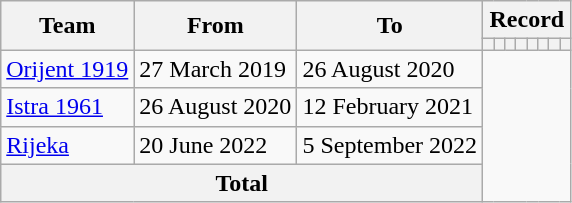<table class=wikitable style="text-align: center">
<tr>
<th rowspan=2>Team</th>
<th rowspan=2>From</th>
<th rowspan=2>To</th>
<th colspan=8>Record</th>
</tr>
<tr>
<th></th>
<th></th>
<th></th>
<th></th>
<th></th>
<th></th>
<th></th>
<th></th>
</tr>
<tr>
<td align=left><a href='#'>Orijent 1919</a></td>
<td align=left>27 March 2019</td>
<td align=left>26 August 2020<br></td>
</tr>
<tr>
<td align=left><a href='#'>Istra 1961</a></td>
<td align=left>26 August 2020</td>
<td align=left>12 February 2021<br></td>
</tr>
<tr>
<td align=left><a href='#'>Rijeka</a></td>
<td align=left>20 June 2022</td>
<td align=left>5 September 2022<br></td>
</tr>
<tr>
<th colspan=3>Total<br></th>
</tr>
</table>
